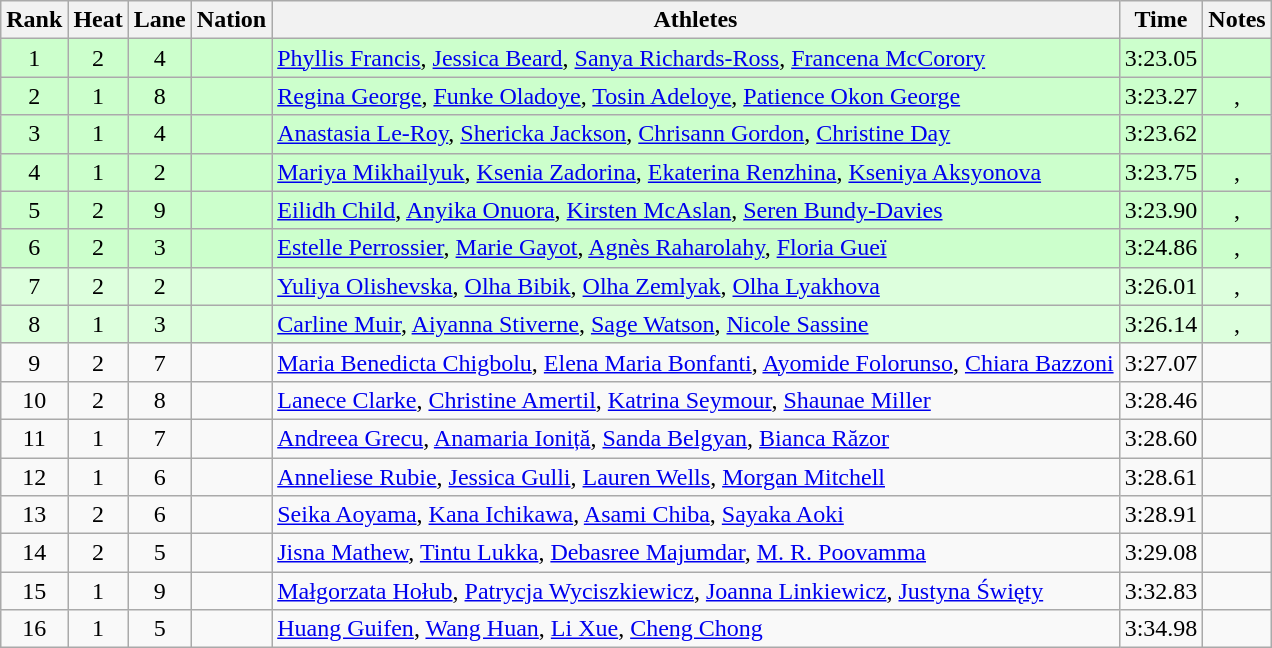<table class="wikitable sortable" style="text-align:center">
<tr>
<th>Rank</th>
<th>Heat</th>
<th>Lane</th>
<th>Nation</th>
<th>Athletes</th>
<th>Time</th>
<th>Notes</th>
</tr>
<tr bgcolor=ccffcc>
<td>1</td>
<td>2</td>
<td>4</td>
<td align=left></td>
<td align=left><a href='#'>Phyllis Francis</a>, <a href='#'>Jessica Beard</a>, <a href='#'>Sanya Richards-Ross</a>, <a href='#'>Francena McCorory</a></td>
<td>3:23.05</td>
<td></td>
</tr>
<tr bgcolor=ccffcc>
<td>2</td>
<td>1</td>
<td>8</td>
<td align=left></td>
<td align=left><a href='#'>Regina George</a>, <a href='#'>Funke Oladoye</a>, <a href='#'>Tosin Adeloye</a>, <a href='#'>Patience Okon George</a></td>
<td>3:23.27</td>
<td>, </td>
</tr>
<tr bgcolor=ccffcc>
<td>3</td>
<td>1</td>
<td>4</td>
<td align=left></td>
<td align=left><a href='#'>Anastasia Le-Roy</a>, <a href='#'>Shericka Jackson</a>, <a href='#'>Chrisann Gordon</a>, <a href='#'>Christine Day</a></td>
<td>3:23.62</td>
<td></td>
</tr>
<tr bgcolor=ccffcc>
<td>4</td>
<td>1</td>
<td>2</td>
<td align=left></td>
<td align=left><a href='#'>Mariya Mikhailyuk</a>, <a href='#'>Ksenia Zadorina</a>, <a href='#'>Ekaterina Renzhina</a>, <a href='#'>Kseniya Aksyonova</a></td>
<td>3:23.75</td>
<td>, </td>
</tr>
<tr bgcolor=ccffcc>
<td>5</td>
<td>2</td>
<td>9</td>
<td align=left></td>
<td align=left><a href='#'>Eilidh Child</a>, <a href='#'>Anyika Onuora</a>, <a href='#'>Kirsten McAslan</a>, <a href='#'>Seren Bundy-Davies</a></td>
<td>3:23.90</td>
<td>, </td>
</tr>
<tr bgcolor=ccffcc>
<td>6</td>
<td>2</td>
<td>3</td>
<td align=left></td>
<td align=left><a href='#'>Estelle Perrossier</a>, <a href='#'>Marie Gayot</a>, <a href='#'>Agnès Raharolahy</a>, <a href='#'>Floria Gueï</a></td>
<td>3:24.86</td>
<td>, </td>
</tr>
<tr bgcolor=ddffdd>
<td>7</td>
<td>2</td>
<td>2</td>
<td align=left></td>
<td align=left><a href='#'>Yuliya Olishevska</a>, <a href='#'>Olha Bibik</a>, <a href='#'>Olha Zemlyak</a>, <a href='#'>Olha Lyakhova</a></td>
<td>3:26.01</td>
<td>, </td>
</tr>
<tr bgcolor=ddffdd>
<td>8</td>
<td>1</td>
<td>3</td>
<td align=left></td>
<td align=left><a href='#'>Carline Muir</a>, <a href='#'>Aiyanna Stiverne</a>, <a href='#'>Sage Watson</a>, <a href='#'>Nicole Sassine</a></td>
<td>3:26.14</td>
<td>, </td>
</tr>
<tr>
<td>9</td>
<td>2</td>
<td>7</td>
<td align=left></td>
<td align=left><a href='#'>Maria Benedicta Chigbolu</a>, <a href='#'>Elena Maria Bonfanti</a>, <a href='#'>Ayomide Folorunso</a>, <a href='#'>Chiara Bazzoni</a></td>
<td>3:27.07</td>
<td></td>
</tr>
<tr>
<td>10</td>
<td>2</td>
<td>8</td>
<td align=left></td>
<td align=left><a href='#'>Lanece Clarke</a>, <a href='#'>Christine Amertil</a>, <a href='#'>Katrina Seymour</a>, <a href='#'>Shaunae Miller</a></td>
<td>3:28.46</td>
<td></td>
</tr>
<tr>
<td>11</td>
<td>1</td>
<td>7</td>
<td align=left></td>
<td align=left><a href='#'>Andreea Grecu</a>, <a href='#'>Anamaria Ioniță</a>, <a href='#'>Sanda Belgyan</a>, <a href='#'>Bianca Răzor</a></td>
<td>3:28.60</td>
<td></td>
</tr>
<tr>
<td>12</td>
<td>1</td>
<td>6</td>
<td align=left></td>
<td align=left><a href='#'>Anneliese Rubie</a>, <a href='#'>Jessica Gulli</a>, <a href='#'>Lauren Wells</a>, <a href='#'>Morgan Mitchell</a></td>
<td>3:28.61</td>
<td></td>
</tr>
<tr>
<td>13</td>
<td>2</td>
<td>6</td>
<td align=left></td>
<td align=left><a href='#'>Seika Aoyama</a>, <a href='#'>Kana Ichikawa</a>, <a href='#'>Asami Chiba</a>, <a href='#'>Sayaka Aoki</a></td>
<td>3:28.91</td>
<td></td>
</tr>
<tr>
<td>14</td>
<td>2</td>
<td>5</td>
<td align=left></td>
<td align=left><a href='#'>Jisna Mathew</a>, <a href='#'>Tintu Lukka</a>, <a href='#'>Debasree Majumdar</a>, <a href='#'>M. R. Poovamma</a></td>
<td>3:29.08</td>
<td></td>
</tr>
<tr>
<td>15</td>
<td>1</td>
<td>9</td>
<td align=left></td>
<td align=left><a href='#'>Małgorzata Hołub</a>, <a href='#'>Patrycja Wyciszkiewicz</a>, <a href='#'>Joanna Linkiewicz</a>, <a href='#'>Justyna Święty</a></td>
<td>3:32.83</td>
<td></td>
</tr>
<tr>
<td>16</td>
<td>1</td>
<td>5</td>
<td align=left></td>
<td align=left><a href='#'>Huang Guifen</a>, <a href='#'>Wang Huan</a>, <a href='#'>Li Xue</a>, <a href='#'>Cheng Chong</a></td>
<td>3:34.98</td>
<td></td>
</tr>
</table>
